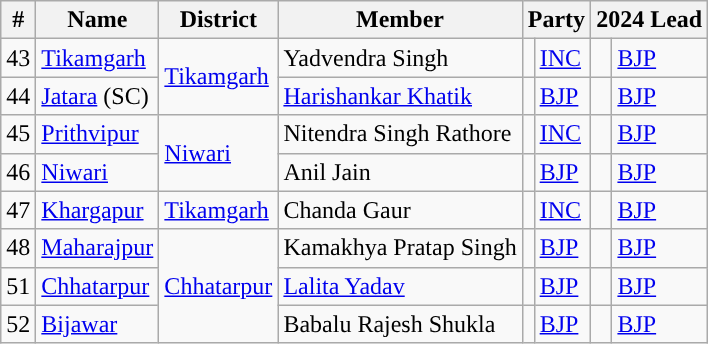<table class="wikitable">
<tr>
<th>#</th>
<th>Name</th>
<th>District</th>
<th>Member</th>
<th colspan="2">Party</th>
<th colspan="2">2024 Lead</th>
</tr>
<tr>
<td>43</td>
<td><a href='#'>Tikamgarh</a></td>
<td rowspan="2"><a href='#'>Tikamgarh</a></td>
<td>Yadvendra Singh</td>
<td style="background-color: "></td>
<td><a href='#'>INC</a></td>
<td style="background-color: "></td>
<td><a href='#'>BJP</a></td>
</tr>
<tr>
<td>44</td>
<td><a href='#'>Jatara</a> (SC)</td>
<td><a href='#'>Harishankar Khatik</a></td>
<td style="background-color: "></td>
<td><a href='#'>BJP</a></td>
<td style="background-color: "></td>
<td><a href='#'>BJP</a></td>
</tr>
<tr>
<td>45</td>
<td><a href='#'>Prithvipur</a></td>
<td rowspan="2"><a href='#'>Niwari</a></td>
<td>Nitendra Singh Rathore</td>
<td style="background-color: "></td>
<td><a href='#'>INC</a></td>
<td style="background-color: "></td>
<td><a href='#'>BJP</a></td>
</tr>
<tr>
<td>46</td>
<td><a href='#'>Niwari</a></td>
<td>Anil Jain</td>
<td style="background-color: "></td>
<td><a href='#'>BJP</a></td>
<td style="background-color: "></td>
<td><a href='#'>BJP</a></td>
</tr>
<tr>
<td>47</td>
<td><a href='#'>Khargapur</a></td>
<td><a href='#'>Tikamgarh</a></td>
<td>Chanda Gaur</td>
<td style="background-color: "></td>
<td><a href='#'>INC</a></td>
<td style="background-color: "></td>
<td><a href='#'>BJP</a></td>
</tr>
<tr>
<td>48</td>
<td><a href='#'>Maharajpur</a></td>
<td rowspan="3"><a href='#'>Chhatarpur</a></td>
<td>Kamakhya Pratap Singh</td>
<td style="background-color: "></td>
<td><a href='#'>BJP</a></td>
<td style="background-color: "></td>
<td><a href='#'>BJP</a></td>
</tr>
<tr>
<td>51</td>
<td><a href='#'>Chhatarpur</a></td>
<td><a href='#'>Lalita Yadav</a></td>
<td style="background-color: "></td>
<td><a href='#'>BJP</a></td>
<td style="background-color: "></td>
<td><a href='#'>BJP</a></td>
</tr>
<tr>
<td>52</td>
<td><a href='#'>Bijawar</a></td>
<td>Babalu Rajesh Shukla</td>
<td style="background-color: "></td>
<td><a href='#'>BJP</a></td>
<td style="background-color: "></td>
<td><a href='#'>BJP</a></td>
</tr>
</table>
